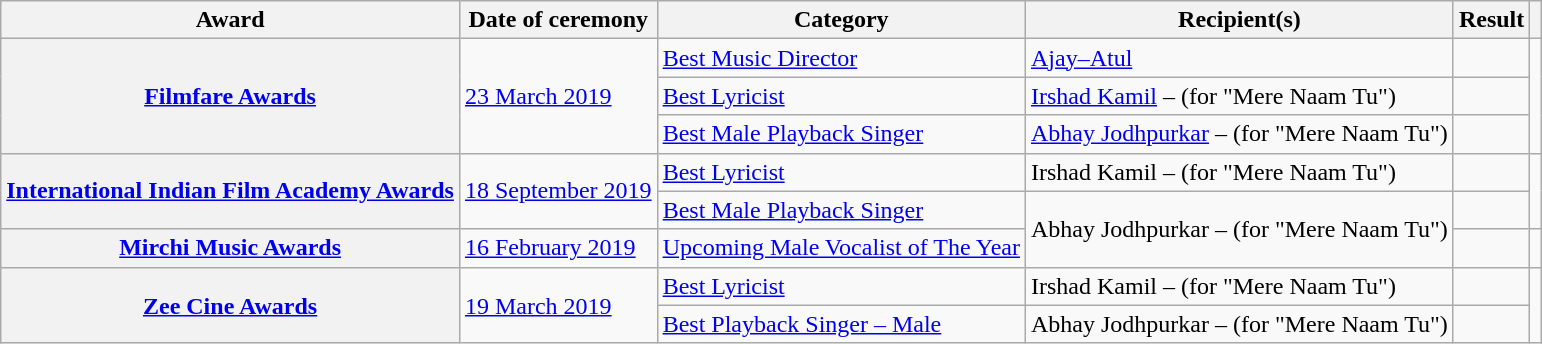<table class="wikitable plainrowheaders sortable">
<tr>
<th scope="col">Award</th>
<th scope="col">Date of ceremony</th>
<th scope="col">Category</th>
<th scope="col">Recipient(s)</th>
<th scope="col">Result</th>
<th scope="col" class="unsortable"></th>
</tr>
<tr>
<th scope="row" rowspan="3"><a href='#'>Filmfare Awards</a></th>
<td rowspan="3"><a href='#'>23 March 2019</a></td>
<td><a href='#'>Best Music Director</a></td>
<td><a href='#'>Ajay–Atul</a></td>
<td></td>
<td style="text-align:center;" rowspan="3"></td>
</tr>
<tr>
<td><a href='#'>Best Lyricist</a></td>
<td><a href='#'>Irshad Kamil</a> – (for "Mere Naam Tu")</td>
<td></td>
</tr>
<tr>
<td><a href='#'>Best Male Playback Singer</a></td>
<td><a href='#'>Abhay Jodhpurkar</a> – (for "Mere Naam Tu")</td>
<td></td>
</tr>
<tr>
<th scope="row" rowspan="2"><a href='#'>International Indian Film Academy Awards</a></th>
<td rowspan="2"><a href='#'>18 September 2019</a></td>
<td><a href='#'>Best Lyricist</a></td>
<td>Irshad Kamil – (for "Mere Naam Tu")</td>
<td></td>
<td style="text-align:center;" rowspan="2"></td>
</tr>
<tr>
<td><a href='#'>Best Male Playback Singer</a></td>
<td rowspan="2">Abhay Jodhpurkar – (for "Mere Naam Tu")</td>
<td></td>
</tr>
<tr>
<th scope="row"><a href='#'>Mirchi Music Awards</a></th>
<td><a href='#'>16 February 2019</a></td>
<td><a href='#'>Upcoming Male Vocalist of The Year</a></td>
<td></td>
<td style="text-align:center;"></td>
</tr>
<tr>
<th scope="row" rowspan="2"><a href='#'>Zee Cine Awards</a></th>
<td rowspan="2"><a href='#'>19 March 2019</a></td>
<td><a href='#'>Best Lyricist</a></td>
<td>Irshad Kamil – (for "Mere Naam Tu")</td>
<td></td>
<td style="text-align:center;" rowspan="2"><br></td>
</tr>
<tr>
<td><a href='#'>Best Playback Singer – Male</a></td>
<td>Abhay Jodhpurkar – (for "Mere Naam Tu")</td>
<td></td>
</tr>
</table>
